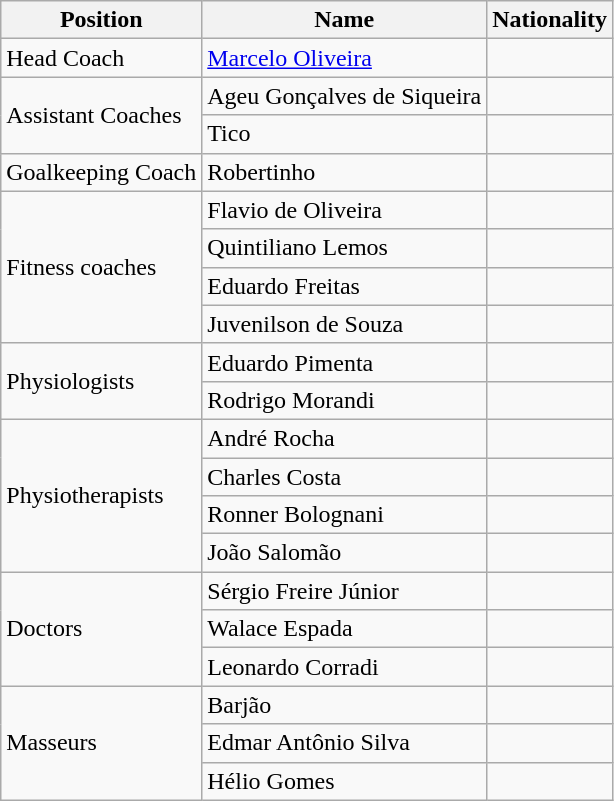<table class="wikitable">
<tr>
<th>Position</th>
<th>Name</th>
<th>Nationality</th>
</tr>
<tr>
<td>Head Coach</td>
<td><a href='#'>Marcelo Oliveira</a></td>
<td></td>
</tr>
<tr>
<td rowspan=2>Assistant Coaches</td>
<td>Ageu Gonçalves de Siqueira</td>
<td></td>
</tr>
<tr>
<td>Tico</td>
<td></td>
</tr>
<tr>
<td>Goalkeeping Coach</td>
<td>Robertinho</td>
<td></td>
</tr>
<tr>
<td rowspan=4>Fitness coaches</td>
<td>Flavio de Oliveira</td>
<td></td>
</tr>
<tr>
<td>Quintiliano Lemos</td>
<td></td>
</tr>
<tr>
<td>Eduardo Freitas</td>
<td></td>
</tr>
<tr>
<td>Juvenilson de Souza</td>
<td></td>
</tr>
<tr>
<td rowspan=2>Physiologists</td>
<td>Eduardo Pimenta</td>
<td></td>
</tr>
<tr>
<td>Rodrigo Morandi</td>
<td></td>
</tr>
<tr>
<td rowspan=4>Physiotherapists</td>
<td>André Rocha</td>
<td></td>
</tr>
<tr>
<td>Charles Costa</td>
<td></td>
</tr>
<tr>
<td>Ronner Bolognani</td>
<td></td>
</tr>
<tr>
<td>João Salomão</td>
<td></td>
</tr>
<tr>
<td rowspan=3>Doctors</td>
<td>Sérgio Freire Júnior</td>
<td></td>
</tr>
<tr>
<td>Walace Espada</td>
<td></td>
</tr>
<tr>
<td>Leonardo Corradi</td>
<td></td>
</tr>
<tr>
<td rowspan=3>Masseurs</td>
<td>Barjão</td>
<td></td>
</tr>
<tr>
<td>Edmar Antônio Silva</td>
<td></td>
</tr>
<tr>
<td>Hélio Gomes</td>
<td></td>
</tr>
</table>
